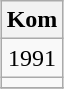<table class="wikitable" style="margin: 0.5em auto; text-align: center;">
<tr>
<th colspan="1">Kom</th>
</tr>
<tr>
<td>1991</td>
</tr>
<tr>
<td></td>
</tr>
<tr>
</tr>
</table>
